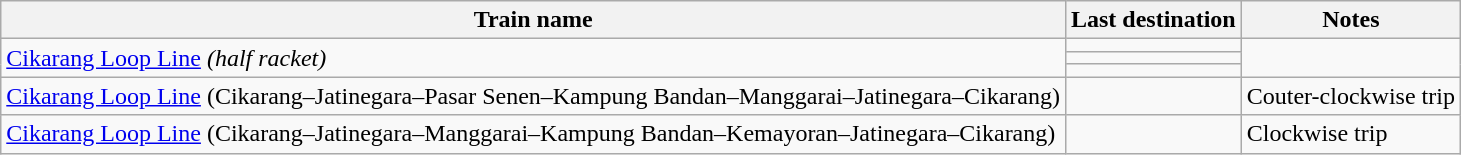<table class="wikitable">
<tr>
<th>Train name</th>
<th>Last destination</th>
<th>Notes</th>
</tr>
<tr>
<td rowspan="3"> <a href='#'>Cikarang Loop Line</a> <em>(half racket)</em></td>
<td></td>
<td rowspan="3"></td>
</tr>
<tr>
<td></td>
</tr>
<tr>
<td></td>
</tr>
<tr>
<td> <a href='#'>Cikarang Loop Line</a> (Cikarang–Jatinegara–Pasar Senen–Kampung Bandan–Manggarai–Jatinegara–Cikarang)</td>
<td></td>
<td>Couter-clockwise trip</td>
</tr>
<tr>
<td> <a href='#'>Cikarang Loop Line</a> (Cikarang–Jatinegara–Manggarai–Kampung Bandan–Kemayoran–Jatinegara–Cikarang)</td>
<td></td>
<td>Clockwise trip</td>
</tr>
</table>
